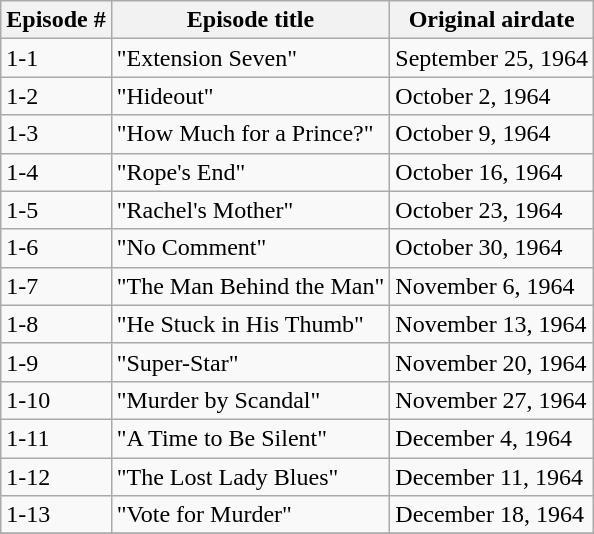<table class="wikitable">
<tr>
<th>Episode #</th>
<th>Episode title</th>
<th>Original airdate</th>
</tr>
<tr>
<td>1-1</td>
<td>"Extension Seven"</td>
<td>September 25, 1964</td>
</tr>
<tr>
<td>1-2</td>
<td>"Hideout"</td>
<td>October 2, 1964</td>
</tr>
<tr>
<td>1-3</td>
<td>"How Much for a Prince?"</td>
<td>October 9, 1964</td>
</tr>
<tr>
<td>1-4</td>
<td>"Rope's End"</td>
<td>October 16, 1964</td>
</tr>
<tr>
<td>1-5</td>
<td>"Rachel's Mother"</td>
<td>October 23, 1964</td>
</tr>
<tr>
<td>1-6</td>
<td>"No Comment"</td>
<td>October 30, 1964</td>
</tr>
<tr>
<td>1-7</td>
<td>"The Man Behind the Man"</td>
<td>November 6, 1964</td>
</tr>
<tr>
<td>1-8</td>
<td>"He Stuck in His Thumb"</td>
<td>November 13, 1964</td>
</tr>
<tr>
<td>1-9</td>
<td>"Super-Star"</td>
<td>November 20, 1964</td>
</tr>
<tr>
<td>1-10</td>
<td>"Murder by Scandal"</td>
<td>November 27, 1964</td>
</tr>
<tr>
<td>1-11</td>
<td>"A Time to Be Silent"</td>
<td>December 4, 1964</td>
</tr>
<tr>
<td>1-12</td>
<td>"The Lost Lady Blues"</td>
<td>December 11, 1964</td>
</tr>
<tr>
<td>1-13</td>
<td>"Vote for Murder"</td>
<td>December 18, 1964</td>
</tr>
<tr>
</tr>
</table>
